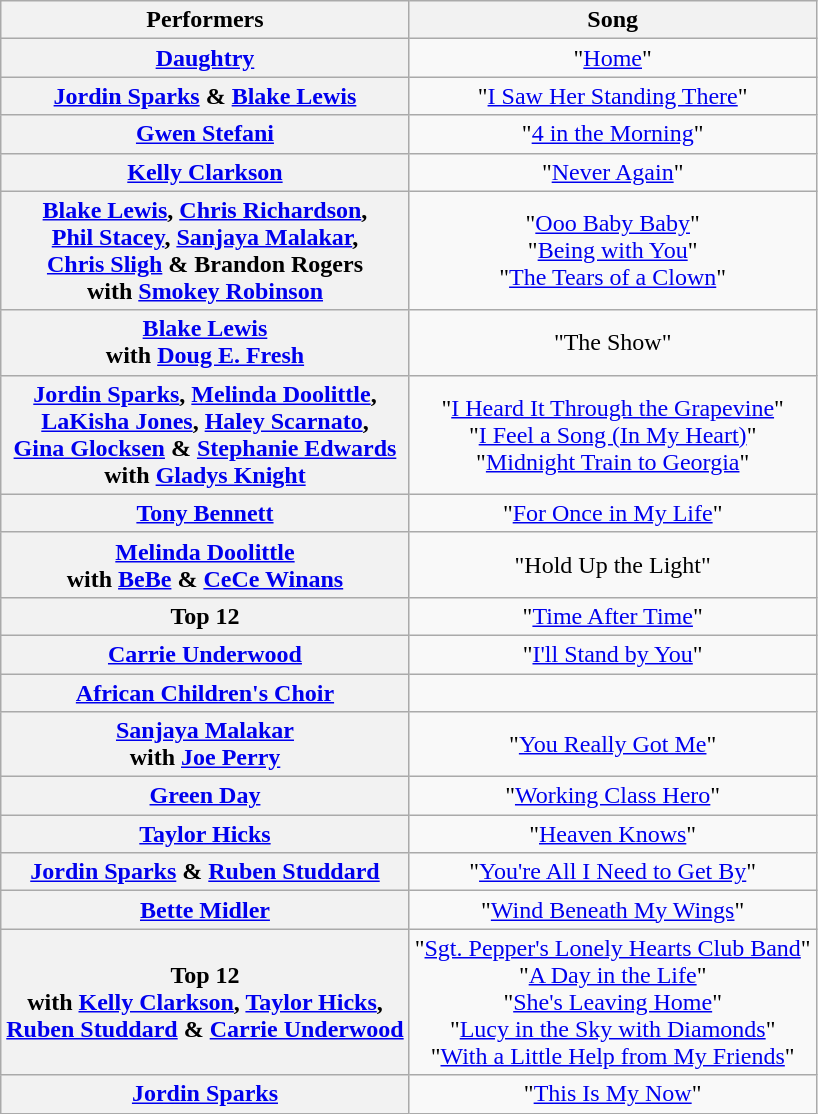<table class="wikitable unsortable" style="text-align:center;">
<tr>
<th scope="col">Performers</th>
<th scope="col">Song</th>
</tr>
<tr>
<th scope="row"><a href='#'>Daughtry</a></th>
<td>"<a href='#'>Home</a>"</td>
</tr>
<tr>
<th scope="row"><a href='#'>Jordin Sparks</a> & <a href='#'>Blake Lewis</a></th>
<td>"<a href='#'>I Saw Her Standing There</a>"</td>
</tr>
<tr>
<th scope="row"><a href='#'>Gwen Stefani</a></th>
<td>"<a href='#'>4 in the Morning</a>"</td>
</tr>
<tr>
<th scope="row"><a href='#'>Kelly Clarkson</a></th>
<td>"<a href='#'>Never Again</a>"</td>
</tr>
<tr>
<th scope="row"><a href='#'>Blake Lewis</a>, <a href='#'>Chris Richardson</a>,<br><a href='#'>Phil Stacey</a>, <a href='#'>Sanjaya Malakar</a>,<br><a href='#'>Chris Sligh</a> & Brandon Rogers<br>with <a href='#'>Smokey Robinson</a></th>
<td>"<a href='#'>Ooo Baby Baby</a>"<br>"<a href='#'>Being with You</a>"<br>"<a href='#'>The Tears of a Clown</a>"</td>
</tr>
<tr>
<th scope="row"><a href='#'>Blake Lewis</a><br>with <a href='#'>Doug E. Fresh</a></th>
<td>"The Show"</td>
</tr>
<tr>
<th scope="row"><a href='#'>Jordin Sparks</a>, <a href='#'>Melinda Doolittle</a>,<br><a href='#'>LaKisha Jones</a>, <a href='#'>Haley Scarnato</a>,<br><a href='#'>Gina Glocksen</a> & <a href='#'>Stephanie Edwards</a><br>with <a href='#'>Gladys Knight</a></th>
<td>"<a href='#'>I Heard It Through the Grapevine</a>"<br>"<a href='#'>I Feel a Song (In My Heart)</a>"<br>"<a href='#'>Midnight Train to Georgia</a>"</td>
</tr>
<tr>
<th scope="row"><a href='#'>Tony Bennett</a></th>
<td>"<a href='#'>For Once in My Life</a>"</td>
</tr>
<tr>
<th scope="row"><a href='#'>Melinda Doolittle</a><br>with <a href='#'>BeBe</a> & <a href='#'>CeCe Winans</a></th>
<td>"Hold Up the Light"</td>
</tr>
<tr>
<th scope="row">Top 12</th>
<td>"<a href='#'>Time After Time</a>"</td>
</tr>
<tr>
<th scope="row"><a href='#'>Carrie Underwood</a></th>
<td>"<a href='#'>I'll Stand by You</a>"</td>
</tr>
<tr>
<th scope="row"><a href='#'>African Children's Choir</a></th>
<td></td>
</tr>
<tr>
<th scope="row"><a href='#'>Sanjaya Malakar</a><br>with <a href='#'>Joe Perry</a></th>
<td>"<a href='#'>You Really Got Me</a>"</td>
</tr>
<tr>
<th scope="row"><a href='#'>Green Day</a></th>
<td>"<a href='#'>Working Class Hero</a>"</td>
</tr>
<tr>
<th scope="row"><a href='#'>Taylor Hicks</a></th>
<td>"<a href='#'>Heaven Knows</a>"</td>
</tr>
<tr>
<th scope="row"><a href='#'>Jordin Sparks</a> & <a href='#'>Ruben Studdard</a></th>
<td>"<a href='#'>You're All I Need to Get By</a>"</td>
</tr>
<tr>
<th scope="row"><a href='#'>Bette Midler</a></th>
<td>"<a href='#'>Wind Beneath My Wings</a>"</td>
</tr>
<tr>
<th scope="row">Top 12<br>with <a href='#'>Kelly Clarkson</a>, <a href='#'>Taylor Hicks</a>,<br><a href='#'>Ruben Studdard</a> & <a href='#'>Carrie Underwood</a></th>
<td>"<a href='#'>Sgt. Pepper's Lonely Hearts Club Band</a>"<br>"<a href='#'>A Day in the Life</a>"<br>"<a href='#'>She's Leaving Home</a>"<br>"<a href='#'>Lucy in the Sky with Diamonds</a>"<br>"<a href='#'>With a Little Help from My Friends</a>"</td>
</tr>
<tr>
<th scope="row"><a href='#'>Jordin Sparks</a></th>
<td>"<a href='#'>This Is My Now</a>"</td>
</tr>
</table>
